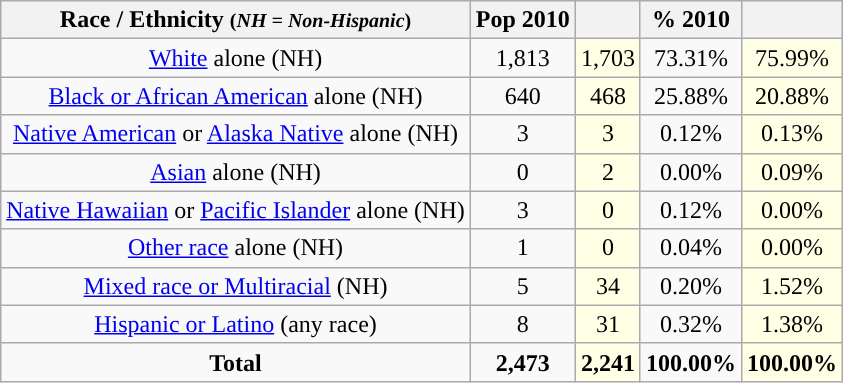<table class="wikitable" style="text-align:center;">
<tr>
<th>Race / Ethnicity <small>(<em>NH = Non-Hispanic</em>)</small></th>
<th>Pop 2010</th>
<th></th>
<th>% 2010</th>
<th></th>
</tr>
<tr>
<td><a href='#'>White</a> alone (NH)</td>
<td>1,813</td>
<td style='background: #ffffe6;'>1,703</td>
<td>73.31%</td>
<td style='background: #ffffe6;'>75.99%</td>
</tr>
<tr>
<td><a href='#'>Black or African American</a> alone (NH)</td>
<td>640</td>
<td style='background: #ffffe6;'>468</td>
<td>25.88%</td>
<td style='background: #ffffe6;'>20.88%</td>
</tr>
<tr>
<td><a href='#'>Native American</a> or <a href='#'>Alaska Native</a> alone (NH)</td>
<td>3</td>
<td style='background: #ffffe6;'>3</td>
<td>0.12%</td>
<td style='background: #ffffe6;'>0.13%</td>
</tr>
<tr>
<td><a href='#'>Asian</a> alone (NH)</td>
<td>0</td>
<td style='background: #ffffe6;'>2</td>
<td>0.00%</td>
<td style='background: #ffffe6;'>0.09%</td>
</tr>
<tr>
<td><a href='#'>Native Hawaiian</a> or <a href='#'>Pacific Islander</a> alone (NH)</td>
<td>3</td>
<td style='background: #ffffe6;'>0</td>
<td>0.12%</td>
<td style='background: #ffffe6;'>0.00%</td>
</tr>
<tr>
<td><a href='#'>Other race</a> alone (NH)</td>
<td>1</td>
<td style='background: #ffffe6;'>0</td>
<td>0.04%</td>
<td style='background: #ffffe6;'>0.00%</td>
</tr>
<tr>
<td><a href='#'>Mixed race or Multiracial</a> (NH)</td>
<td>5</td>
<td style='background: #ffffe6;'>34</td>
<td>0.20%</td>
<td style='background: #ffffe6;'>1.52%</td>
</tr>
<tr>
<td><a href='#'>Hispanic or Latino</a> (any race)</td>
<td>8</td>
<td style='background: #ffffe6;'>31</td>
<td>0.32%</td>
<td style='background: #ffffe6;'>1.38%</td>
</tr>
<tr>
<td><strong>Total</strong></td>
<td><strong>2,473</strong></td>
<td style='background: #ffffe6;'><strong>2,241</strong></td>
<td><strong>100.00%</strong></td>
<td style='background: #ffffe6;'><strong>100.00%</strong></td>
</tr>
</table>
